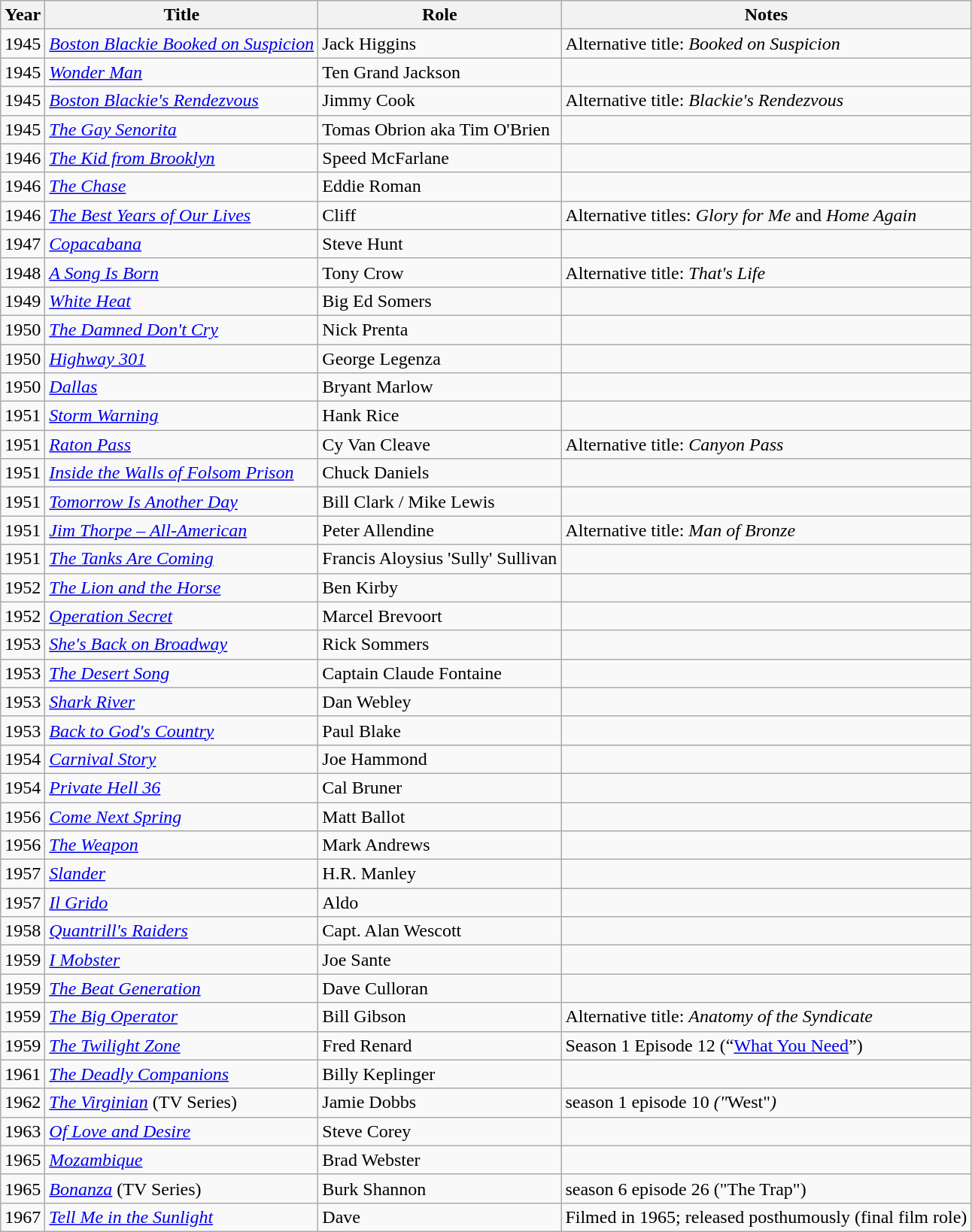<table class="wikitable">
<tr>
<th>Year</th>
<th>Title</th>
<th>Role</th>
<th>Notes</th>
</tr>
<tr>
<td>1945</td>
<td><em><a href='#'>Boston Blackie Booked on Suspicion</a></em></td>
<td>Jack Higgins</td>
<td>Alternative title: <em>Booked on Suspicion</em></td>
</tr>
<tr>
<td>1945</td>
<td><em><a href='#'>Wonder Man</a></em></td>
<td>Ten Grand Jackson</td>
<td></td>
</tr>
<tr>
<td>1945</td>
<td><em><a href='#'>Boston Blackie's Rendezvous</a></em></td>
<td>Jimmy Cook</td>
<td>Alternative title: <em>Blackie's Rendezvous</em></td>
</tr>
<tr>
<td>1945</td>
<td><em><a href='#'>The Gay Senorita</a></em></td>
<td>Tomas Obrion aka Tim O'Brien</td>
<td></td>
</tr>
<tr>
<td>1946</td>
<td><em><a href='#'>The Kid from Brooklyn</a></em></td>
<td>Speed McFarlane</td>
<td></td>
</tr>
<tr>
<td>1946</td>
<td><em><a href='#'>The Chase</a></em></td>
<td>Eddie Roman</td>
<td></td>
</tr>
<tr>
<td>1946</td>
<td><em><a href='#'>The Best Years of Our Lives</a></em></td>
<td>Cliff</td>
<td>Alternative titles: <em>Glory for Me</em> and <em>Home Again</em></td>
</tr>
<tr>
<td>1947</td>
<td><em><a href='#'>Copacabana</a></em></td>
<td>Steve Hunt</td>
<td></td>
</tr>
<tr>
<td>1948</td>
<td><em><a href='#'>A Song Is Born</a></em></td>
<td>Tony Crow</td>
<td>Alternative title: <em>That's Life</em></td>
</tr>
<tr>
<td>1949</td>
<td><em><a href='#'>White Heat</a></em></td>
<td>Big Ed Somers</td>
<td></td>
</tr>
<tr>
<td>1950</td>
<td><em><a href='#'>The Damned Don't Cry</a></em></td>
<td>Nick Prenta</td>
<td></td>
</tr>
<tr>
<td>1950</td>
<td><em><a href='#'>Highway 301</a></em></td>
<td>George Legenza</td>
<td></td>
</tr>
<tr>
<td>1950</td>
<td><em><a href='#'>Dallas</a></em></td>
<td>Bryant Marlow</td>
<td></td>
</tr>
<tr>
<td>1951</td>
<td><em><a href='#'>Storm Warning</a></em></td>
<td>Hank Rice</td>
<td></td>
</tr>
<tr>
<td>1951</td>
<td><em><a href='#'>Raton Pass</a></em></td>
<td>Cy Van Cleave</td>
<td>Alternative title: <em>Canyon Pass</em></td>
</tr>
<tr>
<td>1951</td>
<td><em><a href='#'>Inside the Walls of Folsom Prison</a></em></td>
<td>Chuck Daniels</td>
<td></td>
</tr>
<tr>
<td>1951</td>
<td><em><a href='#'>Tomorrow Is Another Day</a></em></td>
<td>Bill Clark / Mike Lewis</td>
<td></td>
</tr>
<tr>
<td>1951</td>
<td><em><a href='#'>Jim Thorpe – All-American</a></em></td>
<td>Peter Allendine</td>
<td>Alternative title: <em>Man of Bronze</em></td>
</tr>
<tr>
<td>1951</td>
<td><em><a href='#'>The Tanks Are Coming</a></em></td>
<td>Francis Aloysius 'Sully' Sullivan</td>
<td></td>
</tr>
<tr>
<td>1952</td>
<td><em><a href='#'>The Lion and the Horse</a></em></td>
<td>Ben Kirby</td>
<td></td>
</tr>
<tr>
<td>1952</td>
<td><em><a href='#'>Operation Secret</a></em></td>
<td>Marcel Brevoort</td>
<td></td>
</tr>
<tr>
<td>1953</td>
<td><em><a href='#'>She's Back on Broadway</a></em></td>
<td>Rick Sommers</td>
<td></td>
</tr>
<tr>
<td>1953</td>
<td><em><a href='#'>The Desert Song</a></em></td>
<td>Captain Claude Fontaine</td>
<td></td>
</tr>
<tr>
<td>1953</td>
<td><em><a href='#'>Shark River</a></em></td>
<td>Dan Webley</td>
<td></td>
</tr>
<tr>
<td>1953</td>
<td><em><a href='#'>Back to God's Country</a></em></td>
<td>Paul Blake</td>
<td></td>
</tr>
<tr>
<td>1954</td>
<td><em><a href='#'>Carnival Story</a></em></td>
<td>Joe Hammond</td>
<td></td>
</tr>
<tr>
<td>1954</td>
<td><em><a href='#'>Private Hell 36</a></em></td>
<td>Cal Bruner</td>
<td></td>
</tr>
<tr>
<td>1956</td>
<td><em><a href='#'>Come Next Spring</a></em></td>
<td>Matt Ballot</td>
<td></td>
</tr>
<tr>
<td>1956</td>
<td><em><a href='#'>The Weapon</a></em></td>
<td>Mark Andrews</td>
<td></td>
</tr>
<tr>
<td>1957</td>
<td><em><a href='#'>Slander</a></em></td>
<td>H.R. Manley</td>
<td></td>
</tr>
<tr>
<td>1957</td>
<td><em><a href='#'>Il Grido</a></em></td>
<td>Aldo</td>
<td></td>
</tr>
<tr>
<td>1958</td>
<td><em><a href='#'>Quantrill's Raiders</a></em></td>
<td>Capt. Alan Wescott</td>
<td></td>
</tr>
<tr>
<td>1959</td>
<td><em><a href='#'>I Mobster</a></em></td>
<td>Joe Sante</td>
<td></td>
</tr>
<tr>
<td>1959</td>
<td><em><a href='#'>The Beat Generation</a></em></td>
<td>Dave Culloran</td>
<td></td>
</tr>
<tr>
<td>1959</td>
<td><em><a href='#'>The Big Operator</a></em></td>
<td>Bill Gibson</td>
<td>Alternative title: <em>Anatomy of the Syndicate</em></td>
</tr>
<tr>
<td>1959</td>
<td><em><a href='#'>The Twilight Zone</a></em></td>
<td>Fred Renard</td>
<td>Season 1 Episode 12 (“<a href='#'>What You Need</a>”)</td>
</tr>
<tr>
<td>1961</td>
<td><em><a href='#'>The Deadly Companions</a></em></td>
<td>Billy Keplinger</td>
<td></td>
</tr>
<tr>
<td>1962</td>
<td><em><a href='#'>The Virginian</a></em> (TV Series)</td>
<td>Jamie Dobbs</td>
<td>season 1 episode 10 <em>("</em>West"<em>)</em></td>
</tr>
<tr>
<td>1963</td>
<td><em><a href='#'>Of Love and Desire</a></em></td>
<td>Steve Corey</td>
<td></td>
</tr>
<tr>
<td>1965</td>
<td><em><a href='#'>Mozambique</a></em></td>
<td>Brad Webster</td>
<td></td>
</tr>
<tr>
<td>1965</td>
<td><em><a href='#'>Bonanza</a></em> (TV Series)</td>
<td>Burk Shannon</td>
<td>season 6 episode 26 ("The Trap")</td>
</tr>
<tr>
<td>1967</td>
<td><em><a href='#'>Tell Me in the Sunlight</a></em></td>
<td>Dave</td>
<td>Filmed in 1965; released posthumously (final film role)</td>
</tr>
</table>
